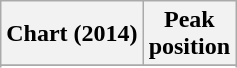<table class="wikitable sortable">
<tr>
<th scope="col">Chart (2014)</th>
<th scope="col">Peak<br>position</th>
</tr>
<tr>
</tr>
<tr>
</tr>
<tr>
</tr>
<tr>
</tr>
<tr>
</tr>
<tr>
</tr>
<tr>
</tr>
<tr>
</tr>
<tr>
</tr>
<tr>
</tr>
<tr>
</tr>
<tr>
</tr>
</table>
